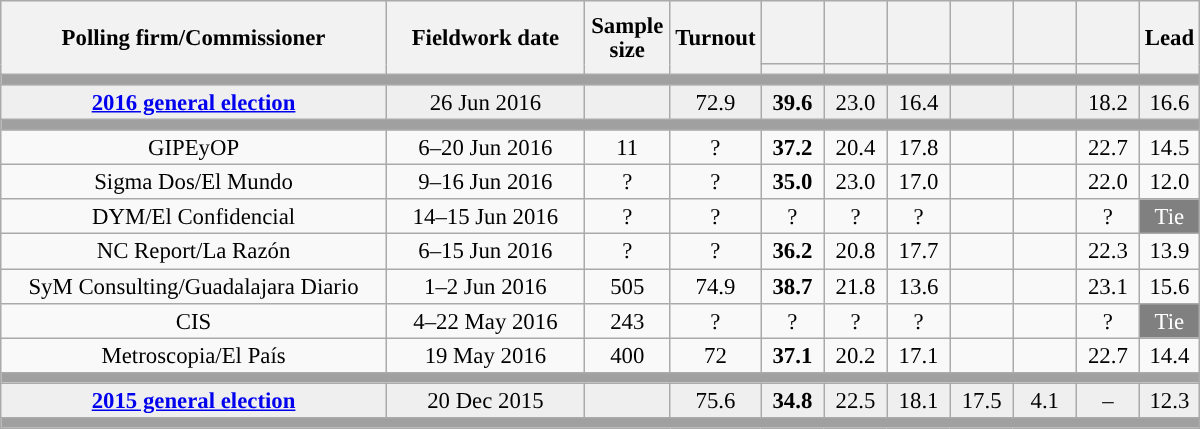<table class="wikitable collapsible collapsed" style="text-align:center; font-size:95%; line-height:16px;">
<tr style="height:42px; background-color:#E9E9E9">
<th style="width:250px;" rowspan="2">Polling firm/Commissioner</th>
<th style="width:125px;" rowspan="2">Fieldwork date</th>
<th style="width:50px;" rowspan="2">Sample size</th>
<th style="width:45px;" rowspan="2">Turnout</th>
<th style="width:35px;"></th>
<th style="width:35px;"></th>
<th style="width:35px;"></th>
<th style="width:35px;"></th>
<th style="width:35px;"></th>
<th style="width:35px;"></th>
<th style="width:30px;" rowspan="2">Lead</th>
</tr>
<tr>
<th style="color:inherit;background:"></th>
<th style="color:inherit;background:"></th>
<th style="color:inherit;background:"></th>
<th style="color:inherit;background:"></th>
<th style="color:inherit;background:"></th>
<th style="color:inherit;background:"></th>
</tr>
<tr>
<td colspan="11" style="background:#A0A0A0"></td>
</tr>
<tr style="background:#EFEFEF;">
<td><strong><a href='#'>2016 general election</a></strong></td>
<td>26 Jun 2016</td>
<td></td>
<td>72.9</td>
<td><strong>39.6</strong><br></td>
<td>23.0<br></td>
<td>16.4<br></td>
<td></td>
<td></td>
<td>18.2<br></td>
<td style="background:">16.6</td>
</tr>
<tr>
<td colspan="11" style="background:#A0A0A0"></td>
</tr>
<tr>
<td>GIPEyOP</td>
<td>6–20 Jun 2016</td>
<td>11</td>
<td>?</td>
<td><strong>37.2</strong><br></td>
<td>20.4<br></td>
<td>17.8<br></td>
<td></td>
<td></td>
<td>22.7<br></td>
<td style="background:">14.5</td>
</tr>
<tr>
<td>Sigma Dos/El Mundo</td>
<td>9–16 Jun 2016</td>
<td>?</td>
<td>?</td>
<td><strong>35.0</strong><br></td>
<td>23.0<br></td>
<td>17.0<br></td>
<td></td>
<td></td>
<td>22.0<br></td>
<td style="background:">12.0</td>
</tr>
<tr>
<td>DYM/El Confidencial</td>
<td>14–15 Jun 2016</td>
<td>?</td>
<td>?</td>
<td>?<br></td>
<td>?<br></td>
<td>?<br></td>
<td></td>
<td></td>
<td>?<br></td>
<td style="background:gray;color:white;">Tie</td>
</tr>
<tr>
<td>NC Report/La Razón</td>
<td>6–15 Jun 2016</td>
<td>?</td>
<td>?</td>
<td><strong>36.2</strong><br></td>
<td>20.8<br></td>
<td>17.7<br></td>
<td></td>
<td></td>
<td>22.3<br></td>
<td style="background:">13.9</td>
</tr>
<tr>
<td>SyM Consulting/Guadalajara Diario<br></td>
<td>1–2 Jun 2016</td>
<td>505</td>
<td>74.9</td>
<td><strong>38.7</strong><br></td>
<td>21.8<br></td>
<td>13.6<br></td>
<td></td>
<td></td>
<td>23.1<br></td>
<td style="background:">15.6</td>
</tr>
<tr>
<td>CIS</td>
<td>4–22 May 2016</td>
<td>243</td>
<td>?</td>
<td>?<br></td>
<td>?<br></td>
<td>?<br></td>
<td></td>
<td></td>
<td>?<br></td>
<td style="background:gray;color:white;">Tie</td>
</tr>
<tr>
<td>Metroscopia/El País</td>
<td>19 May 2016</td>
<td>400</td>
<td>72</td>
<td><strong>37.1</strong><br></td>
<td>20.2<br></td>
<td>17.1<br></td>
<td></td>
<td></td>
<td>22.7<br></td>
<td style="background:">14.4</td>
</tr>
<tr>
<td colspan="11" style="background:#A0A0A0"></td>
</tr>
<tr style="background:#EFEFEF;">
<td><strong><a href='#'>2015 general election</a></strong></td>
<td>20 Dec 2015</td>
<td></td>
<td>75.6</td>
<td><strong>34.8</strong><br></td>
<td>22.5<br></td>
<td>18.1<br></td>
<td>17.5<br></td>
<td>4.1<br></td>
<td>–</td>
<td style="background:">12.3</td>
</tr>
<tr>
<td colspan="11" style="background:#A0A0A0"></td>
</tr>
</table>
